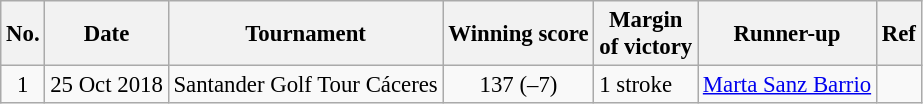<table class="wikitable" style="font-size:95%;">
<tr>
<th>No.</th>
<th>Date</th>
<th>Tournament</th>
<th>Winning score</th>
<th>Margin<br>of victory</th>
<th>Runner-up</th>
<th>Ref</th>
</tr>
<tr>
<td align=center>1</td>
<td align=right>25 Oct 2018</td>
<td>Santander Golf Tour Cáceres</td>
<td align=center>137 (–7)</td>
<td>1 stroke</td>
<td> <a href='#'>Marta Sanz Barrio</a></td>
<td></td>
</tr>
</table>
